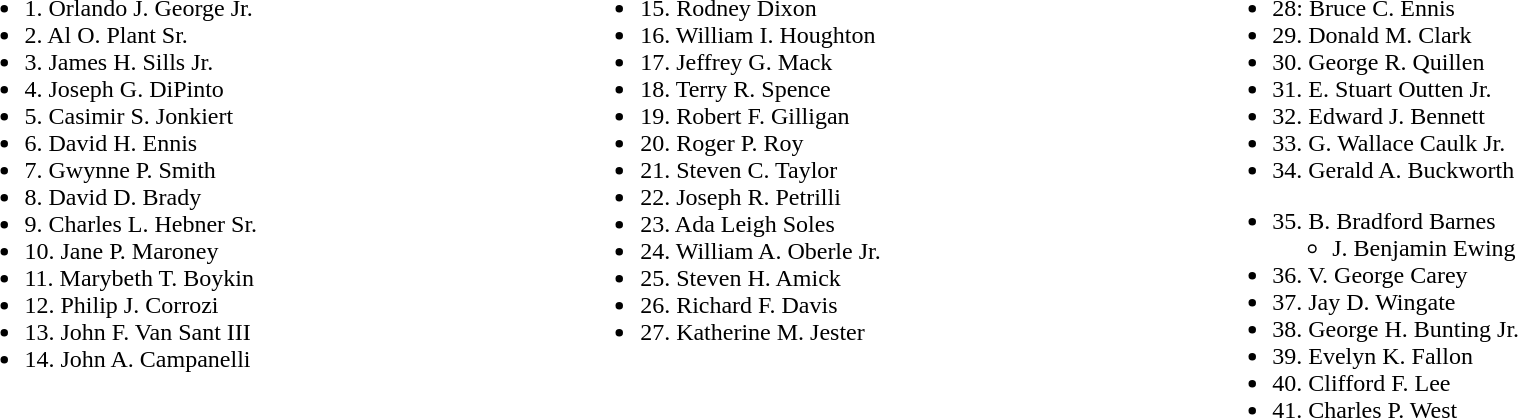<table width=100%>
<tr valign=top>
<td><br><ul><li>1. Orlando J. George Jr.</li><li>2. Al O. Plant Sr.</li><li>3. James H. Sills Jr.</li><li>4. Joseph G. DiPinto</li><li>5. Casimir S. Jonkiert</li><li>6. David H. Ennis</li><li>7. Gwynne P. Smith</li><li>8. David D. Brady</li><li>9. Charles L. Hebner Sr.</li><li>10. Jane P. Maroney</li><li>11. Marybeth T. Boykin</li><li>12. Philip J. Corrozi</li><li>13. John F. Van Sant III</li><li>14. John A. Campanelli</li></ul></td>
<td><br><ul><li>15. Rodney Dixon</li><li>16. William I. Houghton</li><li>17. Jeffrey G. Mack</li><li>18. Terry R. Spence</li><li>19. Robert F. Gilligan</li><li>20. Roger P. Roy</li><li>21. Steven C. Taylor</li><li>22. Joseph R. Petrilli</li><li>23. Ada Leigh Soles</li><li>24. William A. Oberle Jr.</li><li>25. Steven H. Amick</li><li>26. Richard F. Davis</li><li>27. Katherine M. Jester</li></ul></td>
<td><br><ul><li>28: Bruce C. Ennis</li><li>29. Donald M. Clark</li><li>30. George R. Quillen</li><li>31. E. Stuart Outten Jr.</li><li>32. Edward J. Bennett</li><li>33. G. Wallace Caulk Jr.</li><li>34. Gerald A. Buckworth</li></ul><ul><li>35. B. Bradford Barnes<ul><li>J. Benjamin Ewing</li></ul></li><li>36. V. George Carey</li><li>37. Jay D. Wingate</li><li>38. George H. Bunting Jr.</li><li>39. Evelyn K. Fallon</li><li>40. Clifford F. Lee</li><li>41. Charles P. West</li></ul></td>
</tr>
</table>
